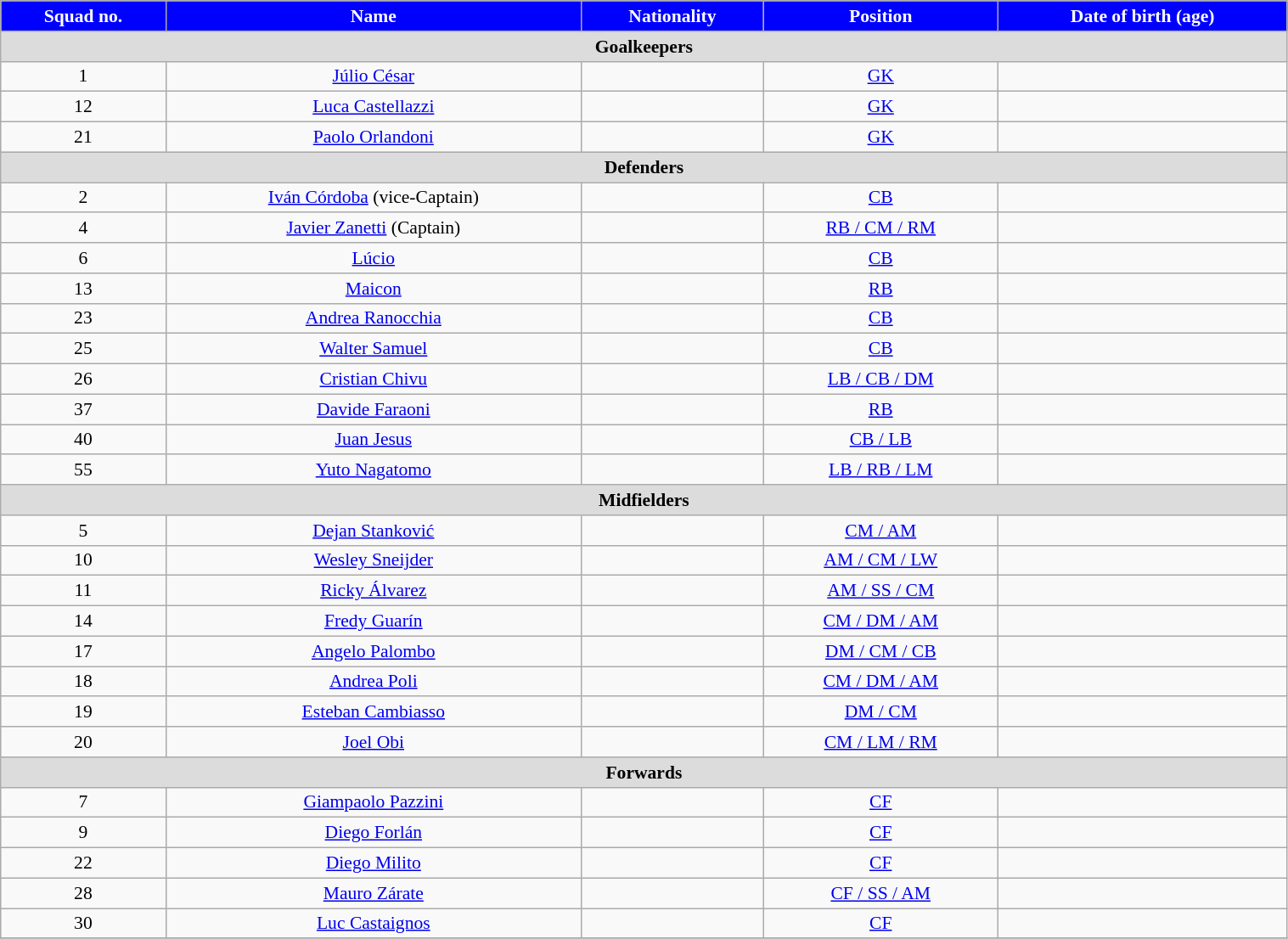<table class="wikitable" style="text-align:center; font-size:90%; width:80%">
<tr>
<th style="background:#0000FF; color:white; text-align:center">Squad no.</th>
<th style="background:#0000FF; color:white; text-align:center">Name</th>
<th style="background:#0000FF; color:white; text-align:center">Nationality</th>
<th style="background:#0000FF; color:white; text-align:center">Position</th>
<th style="background:#0000FF; color:white; text-align:center">Date of birth (age)</th>
</tr>
<tr>
<th colspan="6" style="background:#dcdcdc; color:black; text-align:center">Goalkeepers</th>
</tr>
<tr>
<td>1</td>
<td><a href='#'>Júlio César</a></td>
<td></td>
<td><a href='#'>GK</a></td>
<td></td>
</tr>
<tr>
<td>12</td>
<td><a href='#'>Luca Castellazzi</a></td>
<td></td>
<td><a href='#'>GK</a></td>
<td></td>
</tr>
<tr>
<td>21</td>
<td><a href='#'>Paolo Orlandoni</a></td>
<td></td>
<td><a href='#'>GK</a></td>
<td></td>
</tr>
<tr>
<th colspan="6" style="background:#dcdcdc; color:black; text-align:center">Defenders</th>
</tr>
<tr>
<td>2</td>
<td><a href='#'>Iván Córdoba</a> (vice-Captain)</td>
<td></td>
<td><a href='#'>CB</a></td>
<td></td>
</tr>
<tr>
<td>4</td>
<td><a href='#'>Javier Zanetti</a> (Captain)</td>
<td></td>
<td><a href='#'>RB / CM / RM</a></td>
<td></td>
</tr>
<tr>
<td>6</td>
<td><a href='#'>Lúcio</a></td>
<td></td>
<td><a href='#'>CB</a></td>
<td></td>
</tr>
<tr>
<td>13</td>
<td><a href='#'>Maicon</a></td>
<td></td>
<td><a href='#'>RB</a></td>
<td></td>
</tr>
<tr>
<td>23</td>
<td><a href='#'>Andrea Ranocchia</a></td>
<td></td>
<td><a href='#'>CB</a></td>
<td></td>
</tr>
<tr>
<td>25</td>
<td><a href='#'>Walter Samuel</a></td>
<td></td>
<td><a href='#'>CB</a></td>
<td></td>
</tr>
<tr>
<td>26</td>
<td><a href='#'>Cristian Chivu</a></td>
<td></td>
<td><a href='#'>LB / CB / DM</a></td>
<td></td>
</tr>
<tr>
<td>37</td>
<td><a href='#'>Davide Faraoni</a></td>
<td></td>
<td><a href='#'>RB</a></td>
<td></td>
</tr>
<tr>
<td>40</td>
<td><a href='#'>Juan Jesus</a></td>
<td></td>
<td><a href='#'>CB / LB</a></td>
<td></td>
</tr>
<tr>
<td>55</td>
<td><a href='#'>Yuto Nagatomo</a></td>
<td></td>
<td><a href='#'>LB / RB / LM</a></td>
<td></td>
</tr>
<tr>
<th colspan="6" style="background:#dcdcdc; color:black; text-align:center">Midfielders</th>
</tr>
<tr>
<td>5</td>
<td><a href='#'>Dejan Stanković</a></td>
<td></td>
<td><a href='#'>CM / AM</a></td>
<td></td>
</tr>
<tr>
<td>10</td>
<td><a href='#'>Wesley Sneijder</a></td>
<td></td>
<td><a href='#'>AM / CM / LW</a></td>
<td></td>
</tr>
<tr>
<td>11</td>
<td><a href='#'>Ricky Álvarez</a></td>
<td></td>
<td><a href='#'>AM / SS / CM</a></td>
<td></td>
</tr>
<tr>
<td>14</td>
<td><a href='#'>Fredy Guarín</a></td>
<td></td>
<td><a href='#'>CM / DM / AM</a></td>
<td></td>
</tr>
<tr>
<td>17</td>
<td><a href='#'>Angelo Palombo</a></td>
<td></td>
<td><a href='#'>DM / CM / CB</a></td>
<td></td>
</tr>
<tr>
<td>18</td>
<td><a href='#'>Andrea Poli</a></td>
<td></td>
<td><a href='#'>CM / DM / AM</a></td>
<td></td>
</tr>
<tr>
<td>19</td>
<td><a href='#'>Esteban Cambiasso</a></td>
<td></td>
<td><a href='#'>DM / CM</a></td>
<td></td>
</tr>
<tr>
<td>20</td>
<td><a href='#'>Joel Obi</a></td>
<td></td>
<td><a href='#'>CM / LM / RM</a></td>
<td></td>
</tr>
<tr>
<th colspan="7" style="background:#dcdcdc; color:black; text-align:center">Forwards</th>
</tr>
<tr>
<td>7</td>
<td><a href='#'>Giampaolo Pazzini</a></td>
<td></td>
<td><a href='#'>CF</a></td>
<td></td>
</tr>
<tr>
<td>9</td>
<td><a href='#'>Diego Forlán</a></td>
<td></td>
<td><a href='#'>CF</a></td>
<td></td>
</tr>
<tr>
<td>22</td>
<td><a href='#'>Diego Milito</a></td>
<td></td>
<td><a href='#'>CF</a></td>
<td></td>
</tr>
<tr>
<td>28</td>
<td><a href='#'>Mauro Zárate</a></td>
<td></td>
<td><a href='#'>CF / SS / AM</a></td>
<td></td>
</tr>
<tr>
<td>30</td>
<td><a href='#'>Luc Castaignos</a></td>
<td></td>
<td><a href='#'>CF</a></td>
<td></td>
</tr>
<tr>
</tr>
</table>
